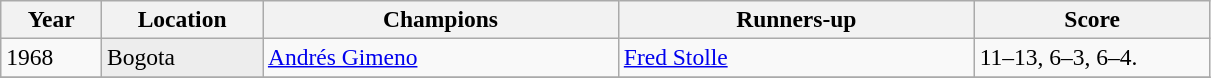<table class="wikitable" style="font-size:98%;">
<tr>
<th style="width:60px;">Year</th>
<th style="width:100px;">Location</th>
<th style="width:230px;">Champions</th>
<th style="width:230px;">Runners-up</th>
<th style="width:150px;">Score</th>
</tr>
<tr>
<td>1968</td>
<td style="background:#ededed">Bogota</td>
<td> <a href='#'>Andrés Gimeno</a></td>
<td> <a href='#'>Fred Stolle</a></td>
<td>11–13, 6–3, 6–4.</td>
</tr>
<tr>
</tr>
</table>
